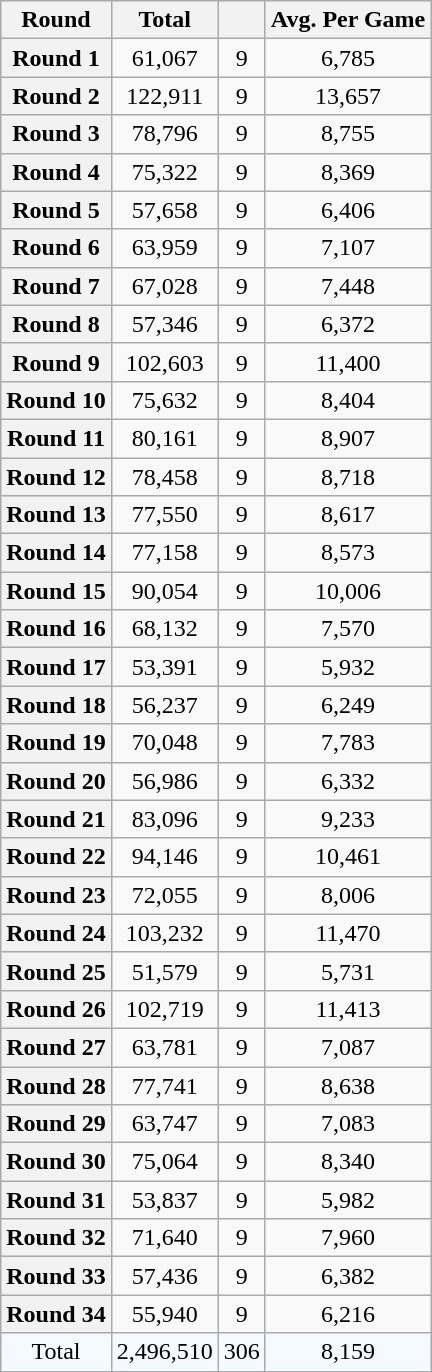<table class="wikitable plainrowheaders sortable" style="text-align:center;">
<tr>
<th>Round</th>
<th>Total</th>
<th></th>
<th>Avg. Per Game</th>
</tr>
<tr>
<th scope='row'>Round 1</th>
<td>61,067</td>
<td>9</td>
<td>6,785</td>
</tr>
<tr>
<th scope='row'>Round 2</th>
<td>122,911</td>
<td>9</td>
<td>13,657</td>
</tr>
<tr>
<th scope='row'>Round 3</th>
<td>78,796</td>
<td>9</td>
<td>8,755</td>
</tr>
<tr>
<th scope='row'>Round 4</th>
<td>75,322</td>
<td>9</td>
<td>8,369</td>
</tr>
<tr>
<th scope='row'>Round 5</th>
<td>57,658</td>
<td>9</td>
<td>6,406</td>
</tr>
<tr>
<th scope='row'>Round 6</th>
<td>63,959</td>
<td>9</td>
<td>7,107</td>
</tr>
<tr>
<th scope='row'>Round 7</th>
<td>67,028</td>
<td>9</td>
<td>7,448</td>
</tr>
<tr>
<th scope='row'>Round 8</th>
<td>57,346</td>
<td>9</td>
<td>6,372</td>
</tr>
<tr>
<th scope='row'>Round 9</th>
<td>102,603</td>
<td>9</td>
<td>11,400</td>
</tr>
<tr>
<th scope='row'>Round 10</th>
<td>75,632</td>
<td>9</td>
<td>8,404</td>
</tr>
<tr>
<th scope='row'>Round 11</th>
<td>80,161</td>
<td>9</td>
<td>8,907</td>
</tr>
<tr>
<th scope='row'>Round 12</th>
<td>78,458</td>
<td>9</td>
<td>8,718</td>
</tr>
<tr>
<th scope='row'>Round 13</th>
<td>77,550</td>
<td>9</td>
<td>8,617</td>
</tr>
<tr>
<th scope='row'>Round 14</th>
<td>77,158</td>
<td>9</td>
<td>8,573</td>
</tr>
<tr>
<th scope='row'>Round 15</th>
<td>90,054</td>
<td>9</td>
<td>10,006</td>
</tr>
<tr>
<th scope='row'>Round 16</th>
<td>68,132</td>
<td>9</td>
<td>7,570</td>
</tr>
<tr>
<th scope='row'>Round 17</th>
<td>53,391</td>
<td>9</td>
<td>5,932</td>
</tr>
<tr>
<th scope='row'>Round 18</th>
<td>56,237</td>
<td>9</td>
<td>6,249</td>
</tr>
<tr>
<th scope='row'>Round 19</th>
<td>70,048</td>
<td>9</td>
<td>7,783</td>
</tr>
<tr>
<th scope='row'>Round 20</th>
<td>56,986</td>
<td>9</td>
<td>6,332</td>
</tr>
<tr>
<th scope='row'>Round 21</th>
<td>83,096</td>
<td>9</td>
<td>9,233</td>
</tr>
<tr>
<th scope='row'>Round 22</th>
<td>94,146</td>
<td>9</td>
<td>10,461</td>
</tr>
<tr>
<th scope='row'>Round 23</th>
<td>72,055</td>
<td>9</td>
<td>8,006</td>
</tr>
<tr>
<th scope='row'>Round 24</th>
<td>103,232</td>
<td>9</td>
<td>11,470</td>
</tr>
<tr>
<th scope='row'>Round 25</th>
<td>51,579</td>
<td>9</td>
<td>5,731</td>
</tr>
<tr>
<th scope='row'>Round 26</th>
<td>102,719</td>
<td>9</td>
<td>11,413</td>
</tr>
<tr>
<th scope='row'>Round 27</th>
<td>63,781</td>
<td>9</td>
<td>7,087</td>
</tr>
<tr>
<th scope='row'>Round 28</th>
<td>77,741</td>
<td>9</td>
<td>8,638</td>
</tr>
<tr>
<th scope='row'>Round 29</th>
<td>63,747</td>
<td>9</td>
<td>7,083</td>
</tr>
<tr>
<th scope='row'>Round 30</th>
<td>75,064</td>
<td>9</td>
<td>8,340</td>
</tr>
<tr>
<th scope='row'>Round 31</th>
<td>53,837</td>
<td>9</td>
<td>5,982</td>
</tr>
<tr>
<th scope='row'>Round 32</th>
<td>71,640</td>
<td>9</td>
<td>7,960</td>
</tr>
<tr>
<th scope='row'>Round 33</th>
<td>57,436</td>
<td>9</td>
<td>6,382</td>
</tr>
<tr>
<th scope='row'>Round 34</th>
<td>55,940</td>
<td>9</td>
<td>6,216</td>
</tr>
<tr style="background:#f4faff;">
<td>Total</td>
<td>2,496,510</td>
<td>306</td>
<td>8,159</td>
</tr>
</table>
